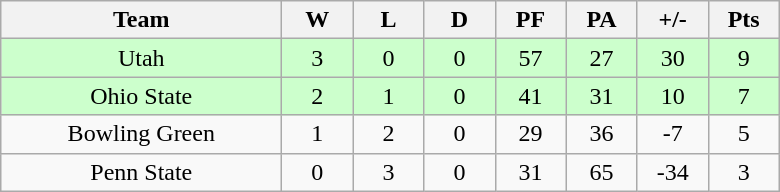<table class="wikitable" style="text-align: center;">
<tr>
<th width="180">Team</th>
<th width="40">W</th>
<th width="40">L</th>
<th width="40">D</th>
<th width="40">PF</th>
<th width="40">PA</th>
<th width="40">+/-</th>
<th width="40">Pts</th>
</tr>
<tr bgcolor=#ccffcc>
<td>Utah</td>
<td>3</td>
<td>0</td>
<td>0</td>
<td>57</td>
<td>27</td>
<td>30</td>
<td>9</td>
</tr>
<tr bgcolor=#ccffcc>
<td>Ohio State</td>
<td>2</td>
<td>1</td>
<td>0</td>
<td>41</td>
<td>31</td>
<td>10</td>
<td>7</td>
</tr>
<tr>
<td>Bowling Green</td>
<td>1</td>
<td>2</td>
<td>0</td>
<td>29</td>
<td>36</td>
<td>-7</td>
<td>5</td>
</tr>
<tr>
<td>Penn State</td>
<td>0</td>
<td>3</td>
<td>0</td>
<td>31</td>
<td>65</td>
<td>-34</td>
<td>3</td>
</tr>
</table>
